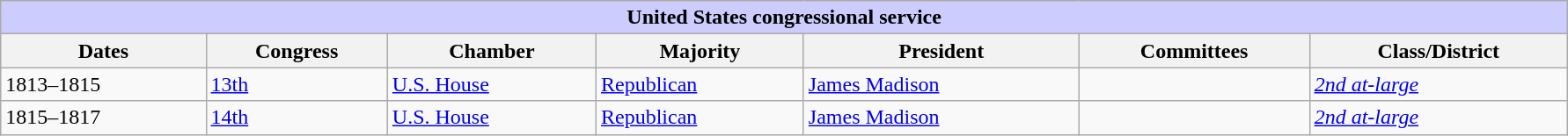<table class=wikitable style="width: 94%" style="text-align: center;" align="center">
<tr bgcolor=#cccccc>
<th colspan=8 style="background: #ccccff;">United States congressional service</th>
</tr>
<tr>
<th>Dates</th>
<th>Congress</th>
<th>Chamber</th>
<th>Majority</th>
<th>President</th>
<th>Committees</th>
<th>Class/District</th>
</tr>
<tr>
<td>1813–1815</td>
<td><a href='#'>13th</a></td>
<td><a href='#'>U.S. House</a></td>
<td><a href='#'>Republican</a></td>
<td><a href='#'>James Madison</a></td>
<td></td>
<td><a href='#'><em>2nd at-large</em></a></td>
</tr>
<tr>
<td>1815–1817</td>
<td><a href='#'>14th</a></td>
<td><a href='#'>U.S. House</a></td>
<td><a href='#'>Republican</a></td>
<td><a href='#'>James Madison</a></td>
<td></td>
<td><a href='#'><em>2nd at-large</em></a></td>
</tr>
</table>
